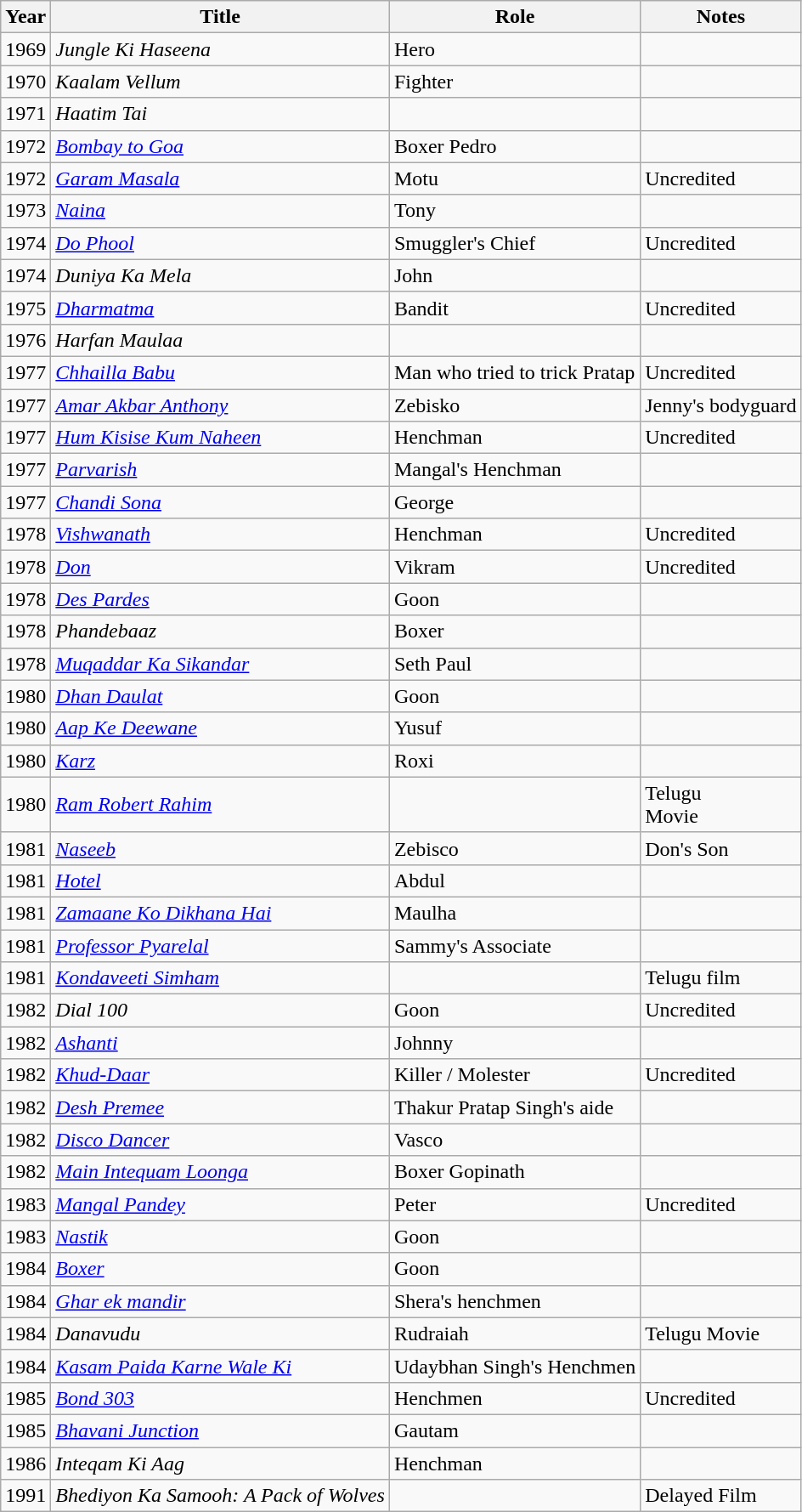<table class="wikitable sortable">
<tr>
<th>Year</th>
<th>Title</th>
<th>Role</th>
<th>Notes</th>
</tr>
<tr>
<td>1969</td>
<td><em>Jungle Ki Haseena</em></td>
<td>Hero</td>
<td></td>
</tr>
<tr>
<td>1970</td>
<td><em>Kaalam Vellum</em></td>
<td>Fighter</td>
<td></td>
</tr>
<tr>
<td>1971</td>
<td><em>Haatim Tai</em></td>
<td></td>
<td></td>
</tr>
<tr>
<td>1972</td>
<td><em><a href='#'>Bombay to Goa</a></em></td>
<td>Boxer Pedro</td>
<td></td>
</tr>
<tr>
<td>1972</td>
<td><em><a href='#'>Garam Masala</a></em></td>
<td>Motu</td>
<td>Uncredited</td>
</tr>
<tr>
<td>1973</td>
<td><em><a href='#'>Naina</a></em></td>
<td>Tony</td>
<td></td>
</tr>
<tr>
<td>1974</td>
<td><em><a href='#'>Do Phool</a></em></td>
<td>Smuggler's Chief</td>
<td>Uncredited</td>
</tr>
<tr>
<td>1974</td>
<td><em>Duniya Ka Mela</em></td>
<td>John</td>
<td></td>
</tr>
<tr>
<td>1975</td>
<td><em><a href='#'>Dharmatma</a></em></td>
<td>Bandit</td>
<td>Uncredited</td>
</tr>
<tr>
<td>1976</td>
<td><em>Harfan Maulaa</em></td>
<td></td>
<td></td>
</tr>
<tr>
<td>1977</td>
<td><em><a href='#'>Chhailla Babu</a></em></td>
<td>Man who tried to trick Pratap</td>
<td>Uncredited</td>
</tr>
<tr>
<td>1977</td>
<td><em><a href='#'>Amar Akbar Anthony</a></em></td>
<td>Zebisko</td>
<td>Jenny's bodyguard</td>
</tr>
<tr>
<td>1977</td>
<td><em><a href='#'>Hum Kisise Kum Naheen</a></em></td>
<td>Henchman</td>
<td>Uncredited</td>
</tr>
<tr>
<td>1977</td>
<td><em><a href='#'>Parvarish</a></em></td>
<td>Mangal's Henchman</td>
<td></td>
</tr>
<tr>
<td>1977</td>
<td><em><a href='#'>Chandi Sona</a></em></td>
<td>George</td>
<td></td>
</tr>
<tr>
<td>1978</td>
<td><em><a href='#'>Vishwanath</a></em></td>
<td>Henchman</td>
<td>Uncredited</td>
</tr>
<tr>
<td>1978</td>
<td><em><a href='#'>Don</a></em></td>
<td>Vikram</td>
<td>Uncredited</td>
</tr>
<tr>
<td>1978</td>
<td><em><a href='#'>Des Pardes</a></em></td>
<td>Goon</td>
<td></td>
</tr>
<tr>
<td>1978</td>
<td><em>Phandebaaz</em></td>
<td>Boxer</td>
<td></td>
</tr>
<tr>
<td>1978</td>
<td><em><a href='#'>Muqaddar Ka Sikandar</a></em></td>
<td>Seth Paul</td>
<td></td>
</tr>
<tr>
<td>1980</td>
<td><em><a href='#'>Dhan Daulat</a></em></td>
<td>Goon</td>
<td></td>
</tr>
<tr>
<td>1980</td>
<td><em><a href='#'>Aap Ke Deewane</a></em></td>
<td>Yusuf</td>
<td></td>
</tr>
<tr>
<td>1980</td>
<td><em><a href='#'>Karz</a></em></td>
<td>Roxi</td>
<td></td>
</tr>
<tr>
<td>1980</td>
<td><em><a href='#'>Ram Robert Rahim</a></em></td>
<td></td>
<td>Telugu<br>Movie</td>
</tr>
<tr>
<td>1981</td>
<td><em><a href='#'>Naseeb</a></em></td>
<td>Zebisco</td>
<td>Don's Son</td>
</tr>
<tr>
<td>1981</td>
<td><em><a href='#'>Hotel</a></em></td>
<td>Abdul</td>
<td></td>
</tr>
<tr>
<td>1981</td>
<td><em><a href='#'>Zamaane Ko Dikhana Hai</a></em></td>
<td>Maulha</td>
<td></td>
</tr>
<tr>
<td>1981</td>
<td><em><a href='#'>Professor Pyarelal</a></em></td>
<td>Sammy's Associate</td>
<td></td>
</tr>
<tr>
<td>1981</td>
<td><em><a href='#'>Kondaveeti Simham</a></em></td>
<td></td>
<td>Telugu film</td>
</tr>
<tr>
<td>1982</td>
<td><em>Dial 100</em></td>
<td>Goon</td>
<td>Uncredited</td>
</tr>
<tr>
<td>1982</td>
<td><em><a href='#'>Ashanti</a></em></td>
<td>Johnny</td>
<td></td>
</tr>
<tr>
<td>1982</td>
<td><em><a href='#'>Khud-Daar</a></em></td>
<td>Killer / Molester</td>
<td>Uncredited</td>
</tr>
<tr>
<td>1982</td>
<td><em><a href='#'>Desh Premee</a></em></td>
<td>Thakur Pratap Singh's aide</td>
<td></td>
</tr>
<tr>
<td>1982</td>
<td><em><a href='#'>Disco Dancer</a></em></td>
<td>Vasco</td>
<td></td>
</tr>
<tr>
<td>1982</td>
<td><em><a href='#'>Main Intequam Loonga</a></em></td>
<td>Boxer Gopinath</td>
<td></td>
</tr>
<tr>
<td>1983</td>
<td><em><a href='#'>Mangal Pandey</a></em></td>
<td>Peter</td>
<td>Uncredited</td>
</tr>
<tr>
<td>1983</td>
<td><em><a href='#'>Nastik</a></em></td>
<td>Goon</td>
<td></td>
</tr>
<tr>
<td>1984</td>
<td><em><a href='#'>Boxer</a></em></td>
<td>Goon</td>
<td></td>
</tr>
<tr>
<td>1984</td>
<td><em><a href='#'>Ghar ek mandir</a></em></td>
<td>Shera's henchmen</td>
<td></td>
</tr>
<tr>
<td>1984</td>
<td><em>Danavudu</em></td>
<td>Rudraiah</td>
<td>Telugu Movie</td>
</tr>
<tr>
<td>1984</td>
<td><em><a href='#'>Kasam Paida Karne Wale Ki</a></em></td>
<td>Udaybhan Singh's Henchmen</td>
<td></td>
</tr>
<tr>
<td>1985</td>
<td><em><a href='#'>Bond 303</a></em></td>
<td>Henchmen</td>
<td>Uncredited</td>
</tr>
<tr>
<td>1985</td>
<td><em><a href='#'>Bhavani Junction</a></em></td>
<td>Gautam</td>
<td></td>
</tr>
<tr>
<td>1986</td>
<td><em>Inteqam Ki Aag</em></td>
<td>Henchman</td>
<td></td>
</tr>
<tr>
<td>1991</td>
<td><em>Bhediyon Ka Samooh: A Pack of Wolves</em></td>
<td></td>
<td>Delayed Film</td>
</tr>
</table>
